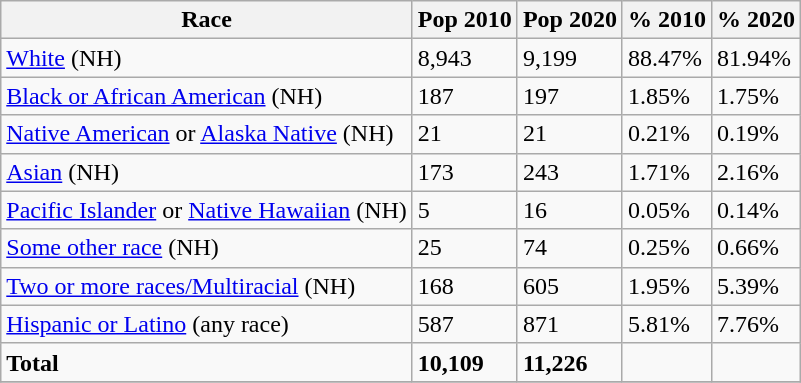<table class="wikitable">
<tr>
<th>Race</th>
<th>Pop 2010</th>
<th>Pop 2020</th>
<th>% 2010</th>
<th>% 2020</th>
</tr>
<tr>
<td><a href='#'>White</a> (NH)</td>
<td>8,943</td>
<td>9,199</td>
<td>88.47%</td>
<td>81.94%</td>
</tr>
<tr>
<td><a href='#'>Black or African American</a> (NH)</td>
<td>187</td>
<td>197</td>
<td>1.85%</td>
<td>1.75%</td>
</tr>
<tr>
<td><a href='#'>Native American</a> or <a href='#'>Alaska Native</a> (NH)</td>
<td>21</td>
<td>21</td>
<td>0.21%</td>
<td>0.19%</td>
</tr>
<tr>
<td><a href='#'>Asian</a> (NH)</td>
<td>173</td>
<td>243</td>
<td>1.71%</td>
<td>2.16%</td>
</tr>
<tr>
<td><a href='#'>Pacific Islander</a> or <a href='#'>Native Hawaiian</a> (NH)</td>
<td>5</td>
<td>16</td>
<td>0.05%</td>
<td>0.14%</td>
</tr>
<tr>
<td><a href='#'>Some other race</a> (NH)</td>
<td>25</td>
<td>74</td>
<td>0.25%</td>
<td>0.66%</td>
</tr>
<tr>
<td><a href='#'>Two or more races/Multiracial</a> (NH)</td>
<td>168</td>
<td>605</td>
<td>1.95%</td>
<td>5.39%</td>
</tr>
<tr>
<td><a href='#'>Hispanic or Latino</a> (any race)</td>
<td>587</td>
<td>871</td>
<td>5.81%</td>
<td>7.76%</td>
</tr>
<tr>
<td><strong>Total</strong></td>
<td><strong>10,109</strong></td>
<td><strong>11,226</strong></td>
<td></td>
<td></td>
</tr>
<tr>
</tr>
</table>
